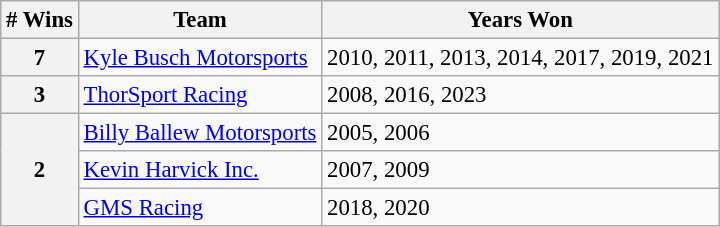<table class="wikitable" style="font-size: 95%;">
<tr>
<th># Wins</th>
<th>Team</th>
<th>Years Won</th>
</tr>
<tr>
<th>7</th>
<td><a href='#'>Kyle Busch Motorsports</a></td>
<td>2010, 2011, 2013, 2014, 2017, 2019, 2021</td>
</tr>
<tr>
<th>3</th>
<td><a href='#'>ThorSport Racing</a></td>
<td>2008, 2016, 2023</td>
</tr>
<tr>
<th rowspan="3">2</th>
<td><a href='#'>Billy Ballew Motorsports</a></td>
<td>2005, 2006</td>
</tr>
<tr>
<td><a href='#'>Kevin Harvick Inc.</a></td>
<td>2007, 2009</td>
</tr>
<tr>
<td><a href='#'>GMS Racing</a></td>
<td>2018, 2020</td>
</tr>
</table>
